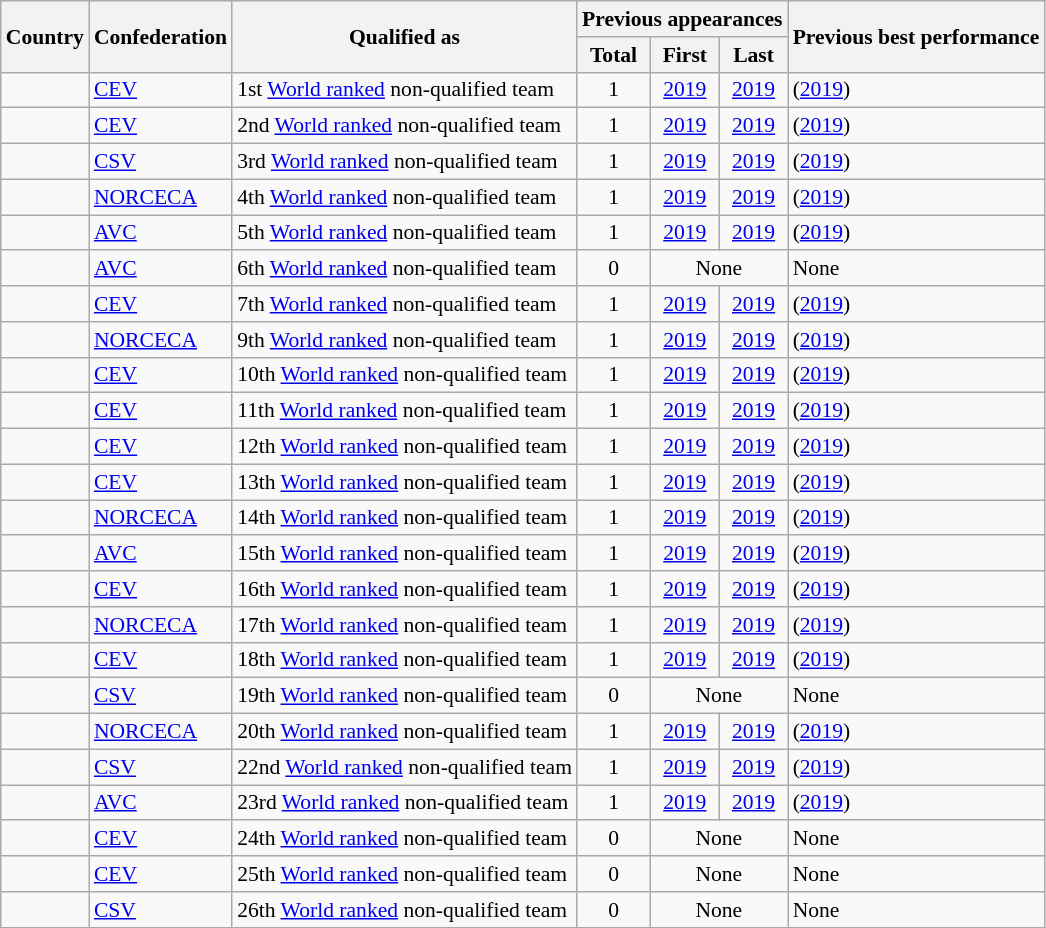<table class="wikitable sortable" style="font-size:90%">
<tr>
<th rowspan=2>Country</th>
<th rowspan=2>Confederation</th>
<th rowspan=2>Qualified as</th>
<th colspan=3>Previous appearances</th>
<th rowspan=2>Previous best performance</th>
</tr>
<tr>
<th>Total</th>
<th>First</th>
<th>Last</th>
</tr>
<tr>
<td></td>
<td><a href='#'>CEV</a></td>
<td> 1st <a href='#'>World ranked</a> non-qualified team</td>
<td style="text-align:center">1</td>
<td style="text-align:center"><a href='#'>2019</a></td>
<td style="text-align:center"><a href='#'>2019</a></td>
<td> (<a href='#'>2019</a>)</td>
</tr>
<tr>
<td></td>
<td><a href='#'>CEV</a></td>
<td> 2nd <a href='#'>World ranked</a> non-qualified team</td>
<td style="text-align:center">1</td>
<td style="text-align:center"><a href='#'>2019</a></td>
<td style="text-align:center"><a href='#'>2019</a></td>
<td> (<a href='#'>2019</a>)</td>
</tr>
<tr>
<td></td>
<td><a href='#'>CSV</a></td>
<td> 3rd <a href='#'>World ranked</a> non-qualified team</td>
<td style="text-align:center">1</td>
<td style="text-align:center"><a href='#'>2019</a></td>
<td style="text-align:center"><a href='#'>2019</a></td>
<td> (<a href='#'>2019</a>)</td>
</tr>
<tr>
<td></td>
<td><a href='#'>NORCECA</a></td>
<td> 4th <a href='#'>World ranked</a> non-qualified team</td>
<td style="text-align:center">1</td>
<td style="text-align:center"><a href='#'>2019</a></td>
<td style="text-align:center"><a href='#'>2019</a></td>
<td> (<a href='#'>2019</a>)</td>
</tr>
<tr>
<td></td>
<td><a href='#'>AVC</a></td>
<td> 5th <a href='#'>World ranked</a> non-qualified team</td>
<td style="text-align:center">1</td>
<td style="text-align:center"><a href='#'>2019</a></td>
<td style="text-align:center"><a href='#'>2019</a></td>
<td> (<a href='#'>2019</a>)</td>
</tr>
<tr>
<td></td>
<td><a href='#'>AVC</a></td>
<td> 6th <a href='#'>World ranked</a> non-qualified team</td>
<td style="text-align:center">0</td>
<td colspan=2 style="text-align:center">None</td>
<td>None</td>
</tr>
<tr>
<td></td>
<td><a href='#'>CEV</a></td>
<td> 7th <a href='#'>World ranked</a> non-qualified team</td>
<td style="text-align:center">1</td>
<td style="text-align:center"><a href='#'>2019</a></td>
<td style="text-align:center"><a href='#'>2019</a></td>
<td> (<a href='#'>2019</a>)</td>
</tr>
<tr>
<td></td>
<td><a href='#'>NORCECA</a></td>
<td> 9th <a href='#'>World ranked</a> non-qualified team</td>
<td style="text-align:center">1</td>
<td style="text-align:center"><a href='#'>2019</a></td>
<td style="text-align:center"><a href='#'>2019</a></td>
<td> (<a href='#'>2019</a>)</td>
</tr>
<tr>
<td></td>
<td><a href='#'>CEV</a></td>
<td> 10th <a href='#'>World ranked</a> non-qualified team</td>
<td style="text-align:center">1</td>
<td style="text-align:center"><a href='#'>2019</a></td>
<td style="text-align:center"><a href='#'>2019</a></td>
<td> (<a href='#'>2019</a>)</td>
</tr>
<tr>
<td></td>
<td><a href='#'>CEV</a></td>
<td> 11th <a href='#'>World ranked</a> non-qualified team</td>
<td style="text-align:center">1</td>
<td style="text-align:center"><a href='#'>2019</a></td>
<td style="text-align:center"><a href='#'>2019</a></td>
<td> (<a href='#'>2019</a>)</td>
</tr>
<tr>
<td></td>
<td><a href='#'>CEV</a></td>
<td> 12th <a href='#'>World ranked</a> non-qualified team</td>
<td style="text-align:center">1</td>
<td style="text-align:center"><a href='#'>2019</a></td>
<td style="text-align:center"><a href='#'>2019</a></td>
<td> (<a href='#'>2019</a>)</td>
</tr>
<tr>
<td></td>
<td><a href='#'>CEV</a></td>
<td> 13th <a href='#'>World ranked</a> non-qualified team</td>
<td style="text-align:center">1</td>
<td style="text-align:center"><a href='#'>2019</a></td>
<td style="text-align:center"><a href='#'>2019</a></td>
<td> (<a href='#'>2019</a>)</td>
</tr>
<tr>
<td></td>
<td><a href='#'>NORCECA</a></td>
<td> 14th <a href='#'>World ranked</a> non-qualified team</td>
<td style="text-align:center">1</td>
<td style="text-align:center"><a href='#'>2019</a></td>
<td style="text-align:center"><a href='#'>2019</a></td>
<td> (<a href='#'>2019</a>)</td>
</tr>
<tr>
<td></td>
<td><a href='#'>AVC</a></td>
<td> 15th <a href='#'>World ranked</a> non-qualified team</td>
<td style="text-align:center">1</td>
<td style="text-align:center"><a href='#'>2019</a></td>
<td style="text-align:center"><a href='#'>2019</a></td>
<td> (<a href='#'>2019</a>)</td>
</tr>
<tr>
<td></td>
<td><a href='#'>CEV</a></td>
<td> 16th <a href='#'>World ranked</a> non-qualified team</td>
<td style="text-align:center">1</td>
<td style="text-align:center"><a href='#'>2019</a></td>
<td style="text-align:center"><a href='#'>2019</a></td>
<td> (<a href='#'>2019</a>)</td>
</tr>
<tr>
<td></td>
<td><a href='#'>NORCECA</a></td>
<td> 17th <a href='#'>World ranked</a> non-qualified team</td>
<td style="text-align:center">1</td>
<td style="text-align:center"><a href='#'>2019</a></td>
<td style="text-align:center"><a href='#'>2019</a></td>
<td> (<a href='#'>2019</a>)</td>
</tr>
<tr>
<td></td>
<td><a href='#'>CEV</a></td>
<td> 18th <a href='#'>World ranked</a> non-qualified team</td>
<td style="text-align:center">1</td>
<td style="text-align:center"><a href='#'>2019</a></td>
<td style="text-align:center"><a href='#'>2019</a></td>
<td> (<a href='#'>2019</a>)</td>
</tr>
<tr>
<td></td>
<td><a href='#'>CSV</a></td>
<td> 19th <a href='#'>World ranked</a> non-qualified team</td>
<td style="text-align:center">0</td>
<td colspan=2 style="text-align:center">None</td>
<td>None</td>
</tr>
<tr>
<td></td>
<td><a href='#'>NORCECA</a></td>
<td> 20th <a href='#'>World ranked</a> non-qualified team</td>
<td style="text-align:center">1</td>
<td style="text-align:center"><a href='#'>2019</a></td>
<td style="text-align:center"><a href='#'>2019</a></td>
<td> (<a href='#'>2019</a>)</td>
</tr>
<tr>
<td></td>
<td><a href='#'>CSV</a></td>
<td> 22nd <a href='#'>World ranked</a> non-qualified team</td>
<td style="text-align:center">1</td>
<td style="text-align:center"><a href='#'>2019</a></td>
<td style="text-align:center"><a href='#'>2019</a></td>
<td> (<a href='#'>2019</a>)</td>
</tr>
<tr>
<td></td>
<td><a href='#'>AVC</a></td>
<td> 23rd <a href='#'>World ranked</a> non-qualified team</td>
<td style="text-align:center">1</td>
<td style="text-align:center"><a href='#'>2019</a></td>
<td style="text-align:center"><a href='#'>2019</a></td>
<td> (<a href='#'>2019</a>)</td>
</tr>
<tr>
<td></td>
<td><a href='#'>CEV</a></td>
<td> 24th <a href='#'>World ranked</a> non-qualified team</td>
<td style="text-align:center">0</td>
<td colspan=2 style="text-align:center">None</td>
<td>None</td>
</tr>
<tr>
<td></td>
<td><a href='#'>CEV</a></td>
<td> 25th <a href='#'>World ranked</a> non-qualified team</td>
<td style="text-align:center">0</td>
<td colspan=2 style="text-align:center">None</td>
<td>None</td>
</tr>
<tr>
<td></td>
<td><a href='#'>CSV</a></td>
<td> 26th <a href='#'>World ranked</a> non-qualified team</td>
<td style="text-align:center">0</td>
<td colspan=2 style="text-align:center">None</td>
<td>None</td>
</tr>
</table>
